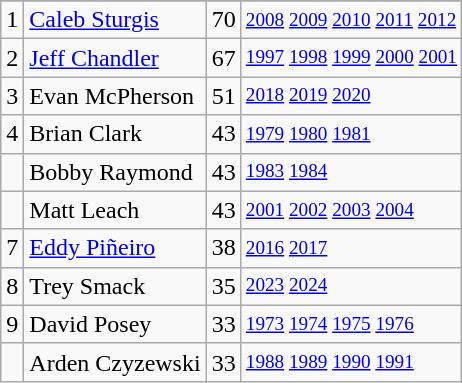<table class="wikitable">
<tr>
</tr>
<tr>
<td>1</td>
<td><a href='#'>Caleb Sturgis</a></td>
<td>70</td>
<td style="font-size:80%;"><a href='#'>2008</a> <a href='#'>2009</a> <a href='#'>2010</a> <a href='#'>2011</a> <a href='#'>2012</a></td>
</tr>
<tr>
<td>2</td>
<td><a href='#'>Jeff Chandler</a></td>
<td>67</td>
<td style="font-size:80%;"><a href='#'>1997</a> <a href='#'>1998</a> <a href='#'>1999</a> <a href='#'>2000</a> <a href='#'>2001</a></td>
</tr>
<tr>
<td>3</td>
<td>Evan McPherson</td>
<td>51</td>
<td style="font-size:80%;"><a href='#'>2018</a> <a href='#'>2019</a> <a href='#'>2020</a></td>
</tr>
<tr>
<td>4</td>
<td>Brian Clark</td>
<td>43</td>
<td style="font-size:80%;"><a href='#'>1979</a> <a href='#'>1980</a> <a href='#'>1981</a></td>
</tr>
<tr>
<td></td>
<td>Bobby Raymond</td>
<td>43</td>
<td style="font-size:80%;"><a href='#'>1983</a> <a href='#'>1984</a></td>
</tr>
<tr>
<td></td>
<td>Matt Leach</td>
<td>43</td>
<td style="font-size:80%;"><a href='#'>2001</a> <a href='#'>2002</a> <a href='#'>2003</a> <a href='#'>2004</a></td>
</tr>
<tr>
<td>7</td>
<td><a href='#'>Eddy Piñeiro</a></td>
<td>38</td>
<td style="font-size:80%;"><a href='#'>2016</a> <a href='#'>2017</a></td>
</tr>
<tr>
<td>8</td>
<td>Trey Smack</td>
<td>35</td>
<td style="font-size:80%;"><a href='#'>2023</a> <a href='#'>2024</a></td>
</tr>
<tr>
<td>9</td>
<td>David Posey</td>
<td>33</td>
<td style="font-size:80%;"><a href='#'>1973</a> <a href='#'>1974</a> <a href='#'>1975</a> <a href='#'>1976</a></td>
</tr>
<tr>
<td></td>
<td>Arden Czyzewski</td>
<td>33</td>
<td style="font-size:80%;"><a href='#'>1988</a> <a href='#'>1989</a> <a href='#'>1990</a> <a href='#'>1991</a></td>
</tr>
</table>
